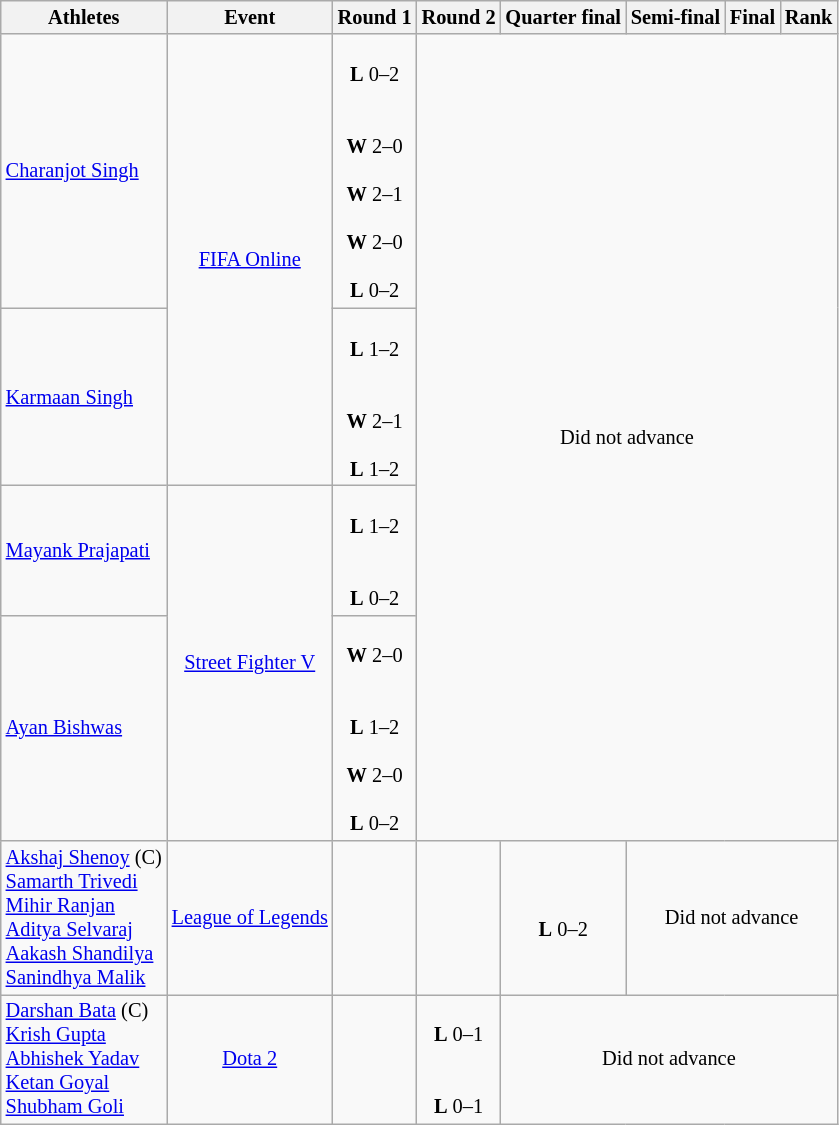<table class=wikitable style="text-align:center; font-size:85%">
<tr>
<th>Athletes</th>
<th>Event</th>
<th>Round 1</th>
<th>Round 2</th>
<th>Quarter final</th>
<th>Semi-final</th>
<th>Final</th>
<th>Rank</th>
</tr>
<tr>
<td style="text-align:left"><a href='#'>Charanjot Singh</a></td>
<td rowspan="2"><a href='#'>FIFA Online</a></td>
<td><br><strong>L</strong> 0–2<br><br><br><strong>W</strong> 2–0<br>
<br><strong>W</strong> 2–1<br>
<br><strong>W</strong> 2–0<br>
<br><strong>L</strong> 0–2</td>
<td colspan="5" rowspan="4">Did not advance</td>
</tr>
<tr>
<td style="text-align:left"><a href='#'>Karmaan Singh</a></td>
<td><br><strong>L</strong> 1–2<br><br><br><strong>W</strong> 2–1<br>
<br><strong>L</strong> 1–2</td>
</tr>
<tr>
<td style="text-align:left"><a href='#'>Mayank Prajapati</a></td>
<td rowspan="2"><a href='#'>Street Fighter V</a></td>
<td><br><strong>L</strong> 1–2 <br><br><br><strong>L</strong> 0–2</td>
</tr>
<tr>
<td style="text-align:left"><a href='#'>Ayan Bishwas</a></td>
<td><br><strong>W</strong> 2–0<br><br><br><strong>L</strong> 1–2<br>
<br><strong>W</strong> 2–0<br>
<br><strong>L</strong> 0–2</td>
</tr>
<tr>
<td style="text-align:left"><a href='#'>Akshaj Shenoy</a> (C)<br><a href='#'>Samarth Trivedi</a><br><a href='#'>Mihir Ranjan</a><br><a href='#'>Aditya Selvaraj</a><br><a href='#'>Aakash Shandilya</a><br><a href='#'>Sanindhya Malik</a></td>
<td><a href='#'>League of Legends</a></td>
<td></td>
<td></td>
<td><br><strong>L</strong> 0–2</td>
<td colspan=3>Did not advance</td>
</tr>
<tr>
<td style="text-align:left"><a href='#'>Darshan Bata</a> (C)<br><a href='#'>Krish Gupta</a><br><a href='#'>Abhishek Yadav</a><br><a href='#'>Ketan Goyal</a><br><a href='#'>Shubham Goli</a></td>
<td><a href='#'>Dota 2</a></td>
<td></td>
<td><br><strong>L</strong> 0–1<br><br><br><strong>L</strong> 0–1</td>
<td colspan=4>Did not advance</td>
</tr>
</table>
